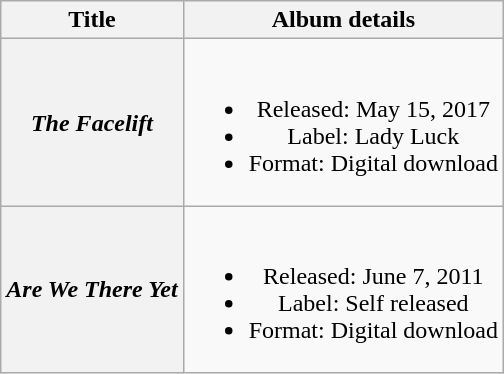<table class="wikitable plainrowheaders" style="text-align:center;">
<tr>
<th scope="col">Title</th>
<th scope="col">Album details</th>
</tr>
<tr>
<th scope="row"><em>The Facelift</em></th>
<td><br><ul><li>Released: May 15, 2017</li><li>Label: Lady Luck</li><li>Format: Digital download</li></ul></td>
</tr>
<tr>
<th scope="row"><em>Are We There Yet</em></th>
<td><br><ul><li>Released: June 7, 2011</li><li>Label: Self released</li><li>Format: Digital download</li></ul></td>
</tr>
</table>
